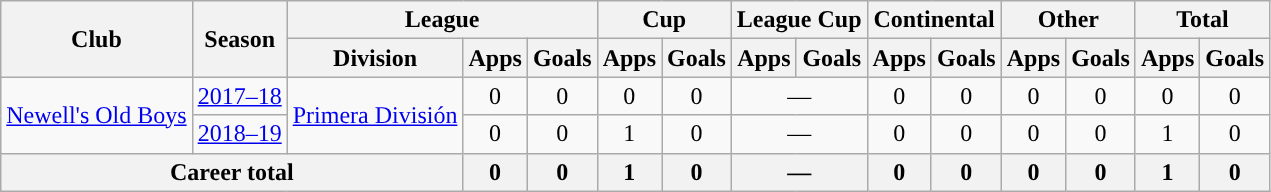<table class="wikitable" style="text-align:center">
<tr>
<th rowspan="2">Club</th>
<th rowspan="2">Season</th>
<th colspan="3">League</th>
<th colspan="2">Cup</th>
<th colspan="2">League Cup</th>
<th colspan="2">Continental</th>
<th colspan="2">Other</th>
<th colspan="2">Total</th>
</tr>
<tr>
<th>Division</th>
<th>Apps</th>
<th>Goals</th>
<th>Apps</th>
<th>Goals</th>
<th>Apps</th>
<th>Goals</th>
<th>Apps</th>
<th>Goals</th>
<th>Apps</th>
<th>Goals</th>
<th>Apps</th>
<th>Goals</th>
</tr>
<tr>
<td rowspan="2"><a href='#'>Newell's Old Boys</a></td>
<td><a href='#'>2017–18</a></td>
<td rowspan="2"><a href='#'>Primera División</a></td>
<td>0</td>
<td>0</td>
<td>0</td>
<td>0</td>
<td colspan="2">—</td>
<td>0</td>
<td>0</td>
<td>0</td>
<td>0</td>
<td>0</td>
<td>0</td>
</tr>
<tr>
<td><a href='#'>2018–19</a></td>
<td>0</td>
<td>0</td>
<td>1</td>
<td>0</td>
<td colspan="2">—</td>
<td>0</td>
<td>0</td>
<td>0</td>
<td>0</td>
<td>1</td>
<td>0</td>
</tr>
<tr>
<th colspan="3">Career total</th>
<th>0</th>
<th>0</th>
<th>1</th>
<th>0</th>
<th colspan="2">—</th>
<th>0</th>
<th>0</th>
<th>0</th>
<th>0</th>
<th>1</th>
<th>0</th>
</tr>
</table>
